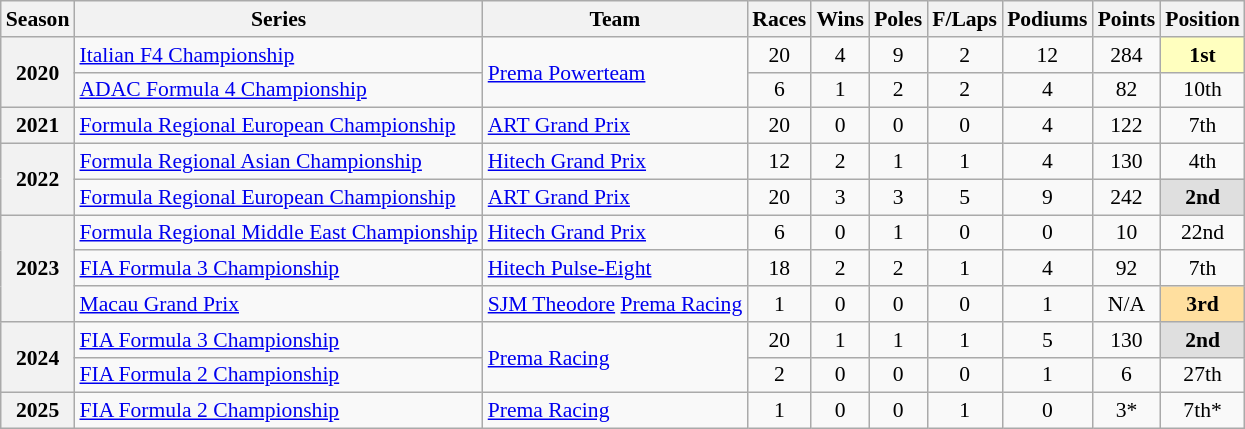<table class="wikitable" style="font-size: 90%; text-align:center;">
<tr>
<th scope="col">Season</th>
<th scope="col">Series</th>
<th scope="col">Team</th>
<th scope="col">Races</th>
<th scope="col">Wins</th>
<th scope="col">Poles</th>
<th scope="col">F/Laps</th>
<th scope="col">Podiums</th>
<th scope="col">Points</th>
<th scope="col">Position</th>
</tr>
<tr>
<th scope="row" rowspan="2">2020</th>
<td style="text-align:left;"><a href='#'>Italian F4 Championship</a></td>
<td style="text-align:left;" rowspan="2"><a href='#'>Prema Powerteam</a></td>
<td>20</td>
<td>4</td>
<td>9</td>
<td>2</td>
<td>12</td>
<td>284</td>
<td style="background:#FFFFBF;"><strong>1st</strong></td>
</tr>
<tr>
<td style="text-align:left;"><a href='#'>ADAC Formula 4 Championship</a></td>
<td>6</td>
<td>1</td>
<td>2</td>
<td>2</td>
<td>4</td>
<td>82</td>
<td>10th</td>
</tr>
<tr>
<th scope="row">2021</th>
<td style="text-align:left;"><a href='#'>Formula Regional European Championship</a></td>
<td style="text-align:left;"><a href='#'>ART Grand Prix</a></td>
<td>20</td>
<td>0</td>
<td>0</td>
<td>0</td>
<td>4</td>
<td>122</td>
<td>7th</td>
</tr>
<tr>
<th scope="row" rowspan="2">2022</th>
<td style="text-align:left;"><a href='#'>Formula Regional Asian Championship</a></td>
<td style="text-align:left;"><a href='#'>Hitech Grand Prix</a></td>
<td>12</td>
<td>2</td>
<td>1</td>
<td>1</td>
<td>4</td>
<td>130</td>
<td>4th</td>
</tr>
<tr>
<td style="text-align:left;"><a href='#'>Formula Regional European Championship</a></td>
<td style="text-align:left;"><a href='#'>ART Grand Prix</a></td>
<td>20</td>
<td>3</td>
<td>3</td>
<td>5</td>
<td>9</td>
<td>242</td>
<td style="background:#DFDFDF;"><strong>2nd</strong></td>
</tr>
<tr>
<th scope="row" rowspan="3">2023</th>
<td style="text-align:left;"><a href='#'>Formula Regional Middle East Championship</a></td>
<td style="text-align:left;"><a href='#'>Hitech Grand Prix</a></td>
<td>6</td>
<td>0</td>
<td>1</td>
<td>0</td>
<td>0</td>
<td>10</td>
<td>22nd</td>
</tr>
<tr>
<td style="text-align:left;"><a href='#'>FIA Formula 3 Championship</a></td>
<td style="text-align:left;"><a href='#'>Hitech Pulse-Eight</a></td>
<td>18</td>
<td>2</td>
<td>2</td>
<td>1</td>
<td>4</td>
<td>92</td>
<td>7th</td>
</tr>
<tr>
<td style="text-align:left;"><a href='#'>Macau Grand Prix</a></td>
<td style="text-align:left;"><a href='#'>SJM Theodore</a> <a href='#'>Prema Racing</a></td>
<td>1</td>
<td>0</td>
<td>0</td>
<td>0</td>
<td>1</td>
<td>N/A</td>
<td style="background:#FFDF9F;"><strong>3rd</strong></td>
</tr>
<tr>
<th scope="row" rowspan="2">2024</th>
<td style="text-align:left;"><a href='#'>FIA Formula 3 Championship</a></td>
<td style="text-align:left;" rowspan="2"><a href='#'>Prema Racing</a></td>
<td>20</td>
<td>1</td>
<td>1</td>
<td>1</td>
<td>5</td>
<td>130</td>
<td style="background:#DFDFDF;"><strong>2nd</strong></td>
</tr>
<tr>
<td style="text-align:left;"><a href='#'>FIA Formula 2 Championship</a></td>
<td>2</td>
<td>0</td>
<td>0</td>
<td>0</td>
<td>1</td>
<td>6</td>
<td>27th</td>
</tr>
<tr>
<th>2025</th>
<td style="text-align:left;"><a href='#'>FIA Formula 2 Championship</a></td>
<td style="text-align:left;"><a href='#'>Prema Racing</a></td>
<td>1</td>
<td>0</td>
<td>0</td>
<td>1</td>
<td>0</td>
<td>3*</td>
<td>7th*</td>
</tr>
</table>
